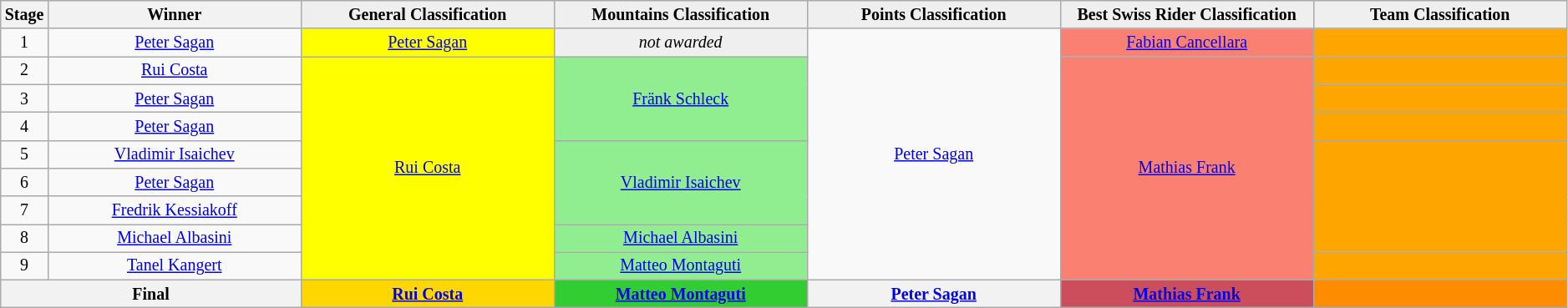<table class="wikitable" style="text-align: center; font-size:smaller;">
<tr style="background-color: #efefef;">
<th width="2%">Stage</th>
<th width="16%">Winner</th>
<th style="background:#efefef;" width="16%"><strong>General Classification</strong><br></th>
<th style="background:#efefef;" width="16%"><strong>Mountains Classification</strong><br></th>
<th style="background:#efefef;" width="16%"><strong>Points Classification</strong><br></th>
<th style="background:#efefef;" width="16%"><strong>Best Swiss Rider Classification</strong><br></th>
<th style="background:#efefef;" width="16%"><strong>Team Classification</strong><br></th>
</tr>
<tr>
<td>1</td>
<td><a href='#'>Peter Sagan</a></td>
<td style="background:yellow;"><a href='#'>Peter Sagan</a></td>
<td style="background:#EFEFEF;"><em>not awarded</em></td>
<td style="background:offwhite;" rowspan=9><a href='#'>Peter Sagan</a></td>
<td style="background:salmon;"><a href='#'>Fabian Cancellara</a></td>
<td style="background:orange;"></td>
</tr>
<tr>
<td>2</td>
<td><a href='#'>Rui Costa</a></td>
<td style="background:yellow;" rowspan=8><a href='#'>Rui Costa</a></td>
<td style="background:lightgreen;" rowspan=3><a href='#'>Fränk Schleck</a></td>
<td style="background:salmon;" rowspan=8><a href='#'>Mathias Frank</a></td>
<td style="background:orange;"></td>
</tr>
<tr>
<td>3</td>
<td><a href='#'>Peter Sagan</a></td>
<td style="background:orange;"></td>
</tr>
<tr>
<td>4</td>
<td><a href='#'>Peter Sagan</a></td>
<td style="background:orange;"></td>
</tr>
<tr>
<td>5</td>
<td><a href='#'>Vladimir Isaichev</a></td>
<td style="background:lightgreen;" rowspan=3><a href='#'>Vladimir Isaichev</a></td>
<td style="background:orange;" rowspan=4></td>
</tr>
<tr>
<td>6</td>
<td><a href='#'>Peter Sagan</a></td>
</tr>
<tr>
<td>7</td>
<td><a href='#'>Fredrik Kessiakoff</a></td>
</tr>
<tr>
<td>8</td>
<td><a href='#'>Michael Albasini</a></td>
<td style="background:lightgreen;"><a href='#'>Michael Albasini</a></td>
</tr>
<tr>
<td>9</td>
<td><a href='#'>Tanel Kangert</a></td>
<td style="background:lightgreen;"><a href='#'>Matteo Montaguti</a></td>
<td style="background:orange;"></td>
</tr>
<tr>
<th colspan=2><strong>Final</strong></th>
<th style="background:gold;"><a href='#'>Rui Costa</a></th>
<th style="background:#32CD32;"><a href='#'>Matteo Montaguti</a></th>
<th style="background:offwhite;"><a href='#'>Peter Sagan</a></th>
<th style="background:#CC4E5C;"><a href='#'>Mathias Frank</a></th>
<th style="background:#FF8C00;"></th>
</tr>
</table>
